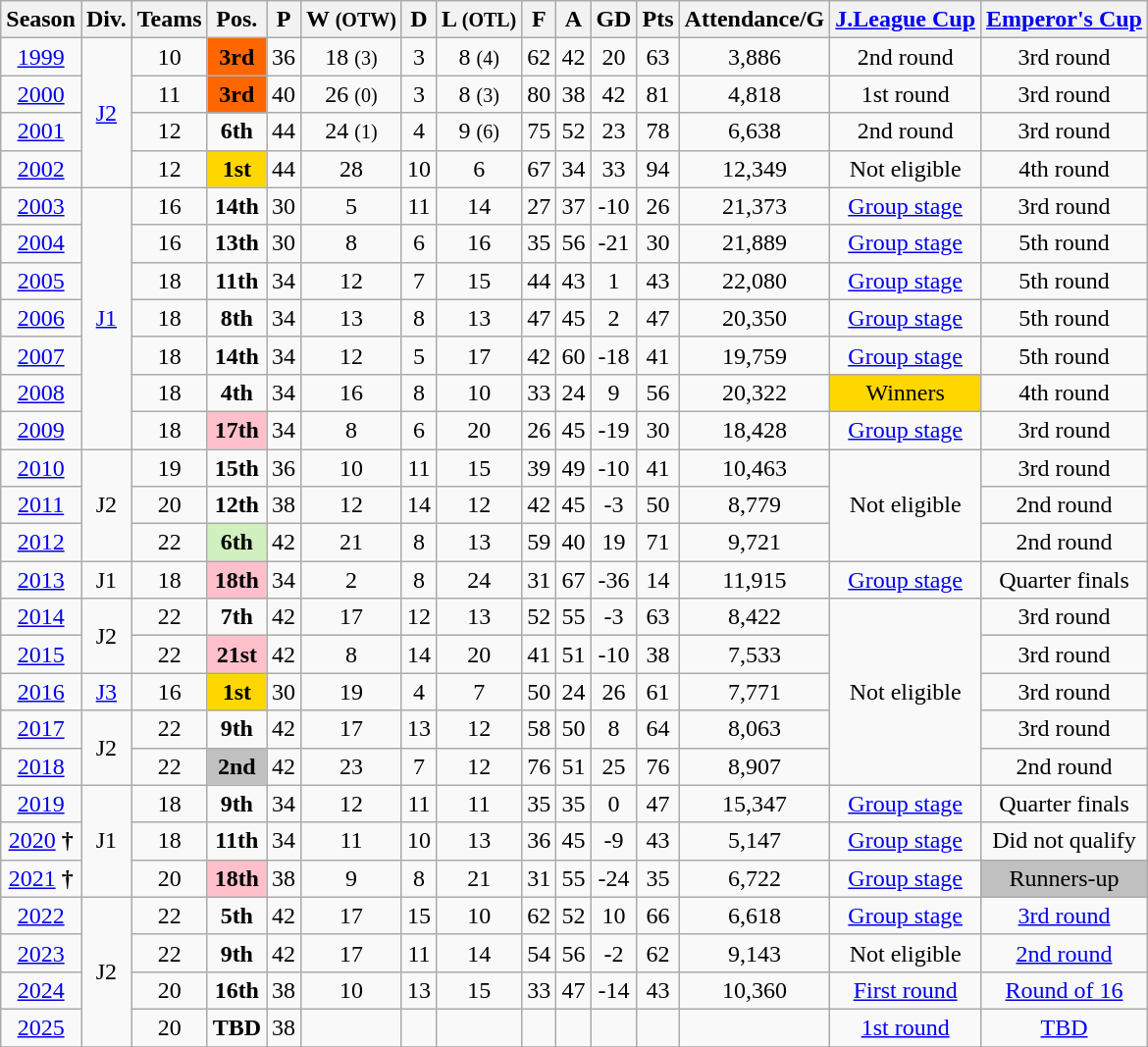<table class="wikitable" style="text-align:center;">
<tr>
<th>Season</th>
<th>Div.</th>
<th>Teams</th>
<th>Pos.</th>
<th>P</th>
<th>W <small>(OTW)</small></th>
<th>D</th>
<th>L <small>(OTL)</small></th>
<th>F</th>
<th>A</th>
<th>GD</th>
<th>Pts</th>
<th>Attendance/G</th>
<th><a href='#'>J.League Cup</a></th>
<th><a href='#'>Emperor's Cup</a></th>
</tr>
<tr>
<td><a href='#'>1999</a></td>
<td rowspan="4"><a href='#'>J2</a></td>
<td>10</td>
<td bgcolor="ff6600"><strong>3rd</strong></td>
<td>36</td>
<td>18 <small>(3)</small></td>
<td>3</td>
<td>8 <small>(4)</small></td>
<td>62</td>
<td>42</td>
<td>20</td>
<td>63</td>
<td>3,886</td>
<td>2nd round</td>
<td>3rd round</td>
</tr>
<tr>
<td><a href='#'>2000</a></td>
<td>11</td>
<td bgcolor="ff6600"><strong>3rd</strong></td>
<td>40</td>
<td>26 <small>(0)</small></td>
<td>3</td>
<td>8 <small>(3)</small></td>
<td>80</td>
<td>38</td>
<td>42</td>
<td>81</td>
<td>4,818</td>
<td>1st round</td>
<td>3rd round</td>
</tr>
<tr>
<td><a href='#'>2001</a></td>
<td>12</td>
<td><strong>6th</strong></td>
<td>44</td>
<td>24 <small>(1)</small></td>
<td>4</td>
<td>9 <small>(6)</small></td>
<td>75</td>
<td>52</td>
<td>23</td>
<td>78</td>
<td>6,638</td>
<td>2nd round</td>
<td>3rd round</td>
</tr>
<tr>
<td><a href='#'>2002</a></td>
<td>12</td>
<td bgcolor="gold"><strong>1st</strong></td>
<td>44</td>
<td>28</td>
<td>10</td>
<td>6</td>
<td>67</td>
<td>34</td>
<td>33</td>
<td>94</td>
<td>12,349</td>
<td>Not eligible</td>
<td>4th round</td>
</tr>
<tr>
<td><a href='#'>2003</a></td>
<td rowspan="7"><a href='#'>J1</a></td>
<td>16</td>
<td><strong>14th</strong></td>
<td>30</td>
<td>5</td>
<td>11</td>
<td>14</td>
<td>27</td>
<td>37</td>
<td>-10</td>
<td>26</td>
<td>21,373</td>
<td><a href='#'>Group stage</a></td>
<td>3rd round</td>
</tr>
<tr>
<td><a href='#'>2004</a></td>
<td>16</td>
<td><strong>13th</strong></td>
<td>30</td>
<td>8</td>
<td>6</td>
<td>16</td>
<td>35</td>
<td>56</td>
<td>-21</td>
<td>30</td>
<td>21,889</td>
<td><a href='#'>Group stage</a></td>
<td>5th round</td>
</tr>
<tr>
<td><a href='#'>2005</a></td>
<td>18</td>
<td><strong>11th</strong></td>
<td>34</td>
<td>12</td>
<td>7</td>
<td>15</td>
<td>44</td>
<td>43</td>
<td>1</td>
<td>43</td>
<td>22,080</td>
<td><a href='#'>Group stage</a></td>
<td>5th round</td>
</tr>
<tr>
<td><a href='#'>2006</a></td>
<td>18</td>
<td><strong>8th</strong></td>
<td>34</td>
<td>13</td>
<td>8</td>
<td>13</td>
<td>47</td>
<td>45</td>
<td>2</td>
<td>47</td>
<td>20,350</td>
<td><a href='#'>Group stage</a></td>
<td>5th round</td>
</tr>
<tr>
<td><a href='#'>2007</a></td>
<td>18</td>
<td><strong>14th</strong></td>
<td>34</td>
<td>12</td>
<td>5</td>
<td>17</td>
<td>42</td>
<td>60</td>
<td>-18</td>
<td>41</td>
<td>19,759</td>
<td><a href='#'>Group stage</a></td>
<td>5th round</td>
</tr>
<tr>
<td><a href='#'>2008</a></td>
<td>18</td>
<td><strong>4th</strong></td>
<td>34</td>
<td>16</td>
<td>8</td>
<td>10</td>
<td>33</td>
<td>24</td>
<td>9</td>
<td>56</td>
<td>20,322</td>
<td bgcolor="gold">Winners</td>
<td>4th round</td>
</tr>
<tr>
<td><a href='#'>2009</a></td>
<td>18</td>
<td bgcolor="pink"><strong>17th</strong></td>
<td>34</td>
<td>8</td>
<td>6</td>
<td>20</td>
<td>26</td>
<td>45</td>
<td>-19</td>
<td>30</td>
<td>18,428</td>
<td><a href='#'>Group stage</a></td>
<td>3rd round</td>
</tr>
<tr>
<td><a href='#'>2010</a></td>
<td rowspan="3">J2</td>
<td>19</td>
<td><strong>15th</strong></td>
<td>36</td>
<td>10</td>
<td>11</td>
<td>15</td>
<td>39</td>
<td>49</td>
<td>-10</td>
<td>41</td>
<td>10,463</td>
<td rowspan="3">Not eligible</td>
<td>3rd round</td>
</tr>
<tr>
<td><a href='#'>2011</a></td>
<td>20</td>
<td><strong>12th</strong></td>
<td>38</td>
<td>12</td>
<td>14</td>
<td>12</td>
<td>42</td>
<td>45</td>
<td>-3</td>
<td>50</td>
<td>8,779</td>
<td>2nd round</td>
</tr>
<tr>
<td><a href='#'>2012</a></td>
<td>22</td>
<td bgcolor="#D0F0C0"><strong>6th</strong></td>
<td>42</td>
<td>21</td>
<td>8</td>
<td>13</td>
<td>59</td>
<td>40</td>
<td>19</td>
<td>71</td>
<td>9,721</td>
<td>2nd round</td>
</tr>
<tr>
<td><a href='#'>2013</a></td>
<td>J1</td>
<td>18</td>
<td bgcolor="pink"><strong>18th</strong></td>
<td>34</td>
<td>2</td>
<td>8</td>
<td>24</td>
<td>31</td>
<td>67</td>
<td>-36</td>
<td>14</td>
<td>11,915</td>
<td><a href='#'>Group stage</a></td>
<td>Quarter finals</td>
</tr>
<tr>
<td><a href='#'>2014</a></td>
<td rowspan="2">J2</td>
<td>22</td>
<td><strong>7th</strong></td>
<td>42</td>
<td>17</td>
<td>12</td>
<td>13</td>
<td>52</td>
<td>55</td>
<td>-3</td>
<td>63</td>
<td>8,422</td>
<td rowspan="5">Not eligible</td>
<td>3rd round</td>
</tr>
<tr>
<td><a href='#'>2015</a></td>
<td>22</td>
<td bgcolor="pink"><strong>21st</strong></td>
<td>42</td>
<td>8</td>
<td>14</td>
<td>20</td>
<td>41</td>
<td>51</td>
<td>-10</td>
<td>38</td>
<td>7,533</td>
<td>3rd round</td>
</tr>
<tr>
<td><a href='#'>2016</a></td>
<td><a href='#'>J3</a></td>
<td>16</td>
<td bgcolor="gold"><strong>1st</strong></td>
<td>30</td>
<td>19</td>
<td>4</td>
<td>7</td>
<td>50</td>
<td>24</td>
<td>26</td>
<td>61</td>
<td>7,771</td>
<td>3rd round</td>
</tr>
<tr>
<td><a href='#'>2017</a></td>
<td rowspan="2">J2</td>
<td>22</td>
<td><strong>9th</strong></td>
<td>42</td>
<td>17</td>
<td>13</td>
<td>12</td>
<td>58</td>
<td>50</td>
<td>8</td>
<td>64</td>
<td>8,063</td>
<td>3rd round</td>
</tr>
<tr>
<td><a href='#'>2018</a></td>
<td>22</td>
<td bgcolor="silver"><strong>2nd</strong></td>
<td>42</td>
<td>23</td>
<td>7</td>
<td>12</td>
<td>76</td>
<td>51</td>
<td>25</td>
<td>76</td>
<td>8,907</td>
<td>2nd round</td>
</tr>
<tr>
<td><a href='#'>2019</a></td>
<td rowspan="3">J1</td>
<td>18</td>
<td><strong>9th</strong></td>
<td>34</td>
<td>12</td>
<td>11</td>
<td>11</td>
<td>35</td>
<td>35</td>
<td>0</td>
<td>47</td>
<td>15,347</td>
<td><a href='#'>Group stage</a></td>
<td>Quarter finals</td>
</tr>
<tr>
<td><a href='#'>2020</a> <strong>†</strong></td>
<td>18</td>
<td><strong>11th</strong></td>
<td>34</td>
<td>11</td>
<td>10</td>
<td>13</td>
<td>36</td>
<td>45</td>
<td>-9</td>
<td>43</td>
<td>5,147</td>
<td><a href='#'>Group stage</a></td>
<td>Did not qualify</td>
</tr>
<tr>
<td><a href='#'>2021</a> <strong>†</strong></td>
<td>20</td>
<td bgcolor="pink"><strong>18th</strong></td>
<td>38</td>
<td>9</td>
<td>8</td>
<td>21</td>
<td>31</td>
<td>55</td>
<td>-24</td>
<td>35</td>
<td>6,722</td>
<td><a href='#'>Group stage</a></td>
<td bgcolor="silver">Runners-up</td>
</tr>
<tr>
<td><a href='#'>2022</a></td>
<td rowspan="4">J2</td>
<td>22</td>
<td><strong>5th</strong></td>
<td>42</td>
<td>17</td>
<td>15</td>
<td>10</td>
<td>62</td>
<td>52</td>
<td>10</td>
<td>66</td>
<td>6,618</td>
<td><a href='#'>Group stage</a></td>
<td><a href='#'>3rd round</a></td>
</tr>
<tr>
<td><a href='#'>2023</a></td>
<td>22</td>
<td><strong>9th</strong></td>
<td>42</td>
<td>17</td>
<td>11</td>
<td>14</td>
<td>54</td>
<td>56</td>
<td>-2</td>
<td>62</td>
<td>9,143</td>
<td>Not eligible</td>
<td><a href='#'>2nd round</a></td>
</tr>
<tr>
<td><a href='#'>2024</a></td>
<td>20</td>
<td><strong>16th</strong></td>
<td>38</td>
<td>10</td>
<td>13</td>
<td>15</td>
<td>33</td>
<td>47</td>
<td>-14</td>
<td>43</td>
<td>10,360</td>
<td><a href='#'>First round</a></td>
<td><a href='#'>Round of 16</a></td>
</tr>
<tr>
<td><a href='#'>2025</a></td>
<td>20</td>
<td><strong>TBD</strong></td>
<td>38</td>
<td></td>
<td></td>
<td></td>
<td></td>
<td></td>
<td></td>
<td></td>
<td></td>
<td><a href='#'>1st round</a></td>
<td><a href='#'>TBD</a></td>
</tr>
<tr>
</tr>
</table>
